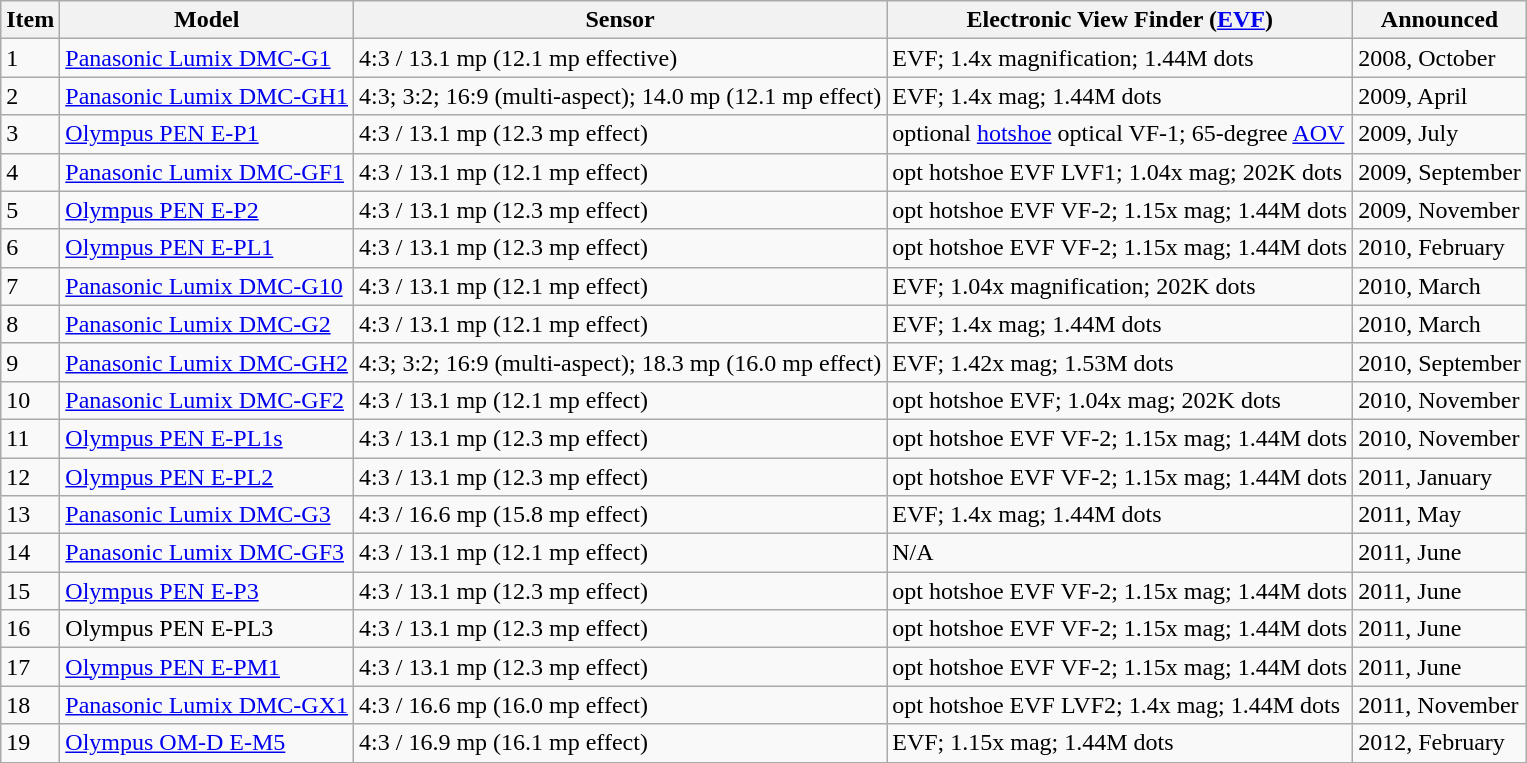<table class="wikitable sortable">
<tr>
<th>Item</th>
<th>Model</th>
<th>Sensor</th>
<th>Electronic View Finder (<a href='#'>EVF</a>)</th>
<th>Announced</th>
</tr>
<tr>
<td>1</td>
<td><a href='#'>Panasonic Lumix DMC-G1</a></td>
<td>4:3 / 13.1 mp (12.1 mp effective)</td>
<td>EVF; 1.4x magnification; 1.44M dots</td>
<td>2008, October</td>
</tr>
<tr>
<td>2</td>
<td><a href='#'>Panasonic Lumix DMC-GH1</a></td>
<td>4:3; 3:2; 16:9 (multi-aspect); 14.0 mp (12.1 mp effect)</td>
<td>EVF; 1.4x mag; 1.44M dots</td>
<td>2009, April</td>
</tr>
<tr>
<td>3</td>
<td><a href='#'>Olympus PEN E-P1</a></td>
<td>4:3 / 13.1 mp (12.3 mp effect)</td>
<td>optional <a href='#'>hotshoe</a> optical VF-1; 65-degree <a href='#'>AOV</a></td>
<td>2009, July</td>
</tr>
<tr>
<td>4</td>
<td><a href='#'>Panasonic Lumix DMC-GF1</a></td>
<td>4:3 / 13.1 mp (12.1 mp effect)</td>
<td>opt hotshoe EVF LVF1; 1.04x mag; 202K dots</td>
<td>2009, September</td>
</tr>
<tr>
<td>5</td>
<td><a href='#'>Olympus PEN E-P2</a></td>
<td>4:3 / 13.1 mp (12.3 mp effect)</td>
<td>opt hotshoe EVF VF-2; 1.15x mag; 1.44M dots</td>
<td>2009, November</td>
</tr>
<tr>
<td>6</td>
<td><a href='#'>Olympus PEN E-PL1</a></td>
<td>4:3 / 13.1 mp (12.3 mp effect)</td>
<td>opt hotshoe EVF VF-2; 1.15x mag; 1.44M dots</td>
<td>2010, February</td>
</tr>
<tr>
<td>7</td>
<td><a href='#'>Panasonic Lumix DMC-G10</a></td>
<td>4:3 / 13.1 mp (12.1 mp effect)</td>
<td>EVF; 1.04x magnification; 202K dots</td>
<td>2010, March</td>
</tr>
<tr>
<td>8</td>
<td><a href='#'>Panasonic Lumix DMC-G2</a></td>
<td>4:3 / 13.1 mp (12.1 mp effect)</td>
<td>EVF; 1.4x mag; 1.44M dots</td>
<td>2010, March</td>
</tr>
<tr>
<td>9</td>
<td><a href='#'>Panasonic Lumix DMC-GH2</a></td>
<td>4:3; 3:2; 16:9 (multi-aspect); 18.3 mp (16.0 mp effect)</td>
<td>EVF; 1.42x mag; 1.53M dots</td>
<td>2010, September</td>
</tr>
<tr>
<td>10</td>
<td><a href='#'>Panasonic Lumix DMC-GF2</a></td>
<td>4:3 / 13.1 mp (12.1 mp effect)</td>
<td>opt hotshoe EVF; 1.04x mag; 202K dots</td>
<td>2010, November</td>
</tr>
<tr>
<td>11</td>
<td><a href='#'>Olympus PEN E-PL1s</a></td>
<td>4:3 / 13.1 mp (12.3 mp effect)</td>
<td>opt hotshoe EVF VF-2; 1.15x mag; 1.44M dots</td>
<td>2010, November</td>
</tr>
<tr>
<td>12</td>
<td><a href='#'>Olympus PEN E-PL2</a></td>
<td>4:3 / 13.1 mp (12.3 mp effect)</td>
<td>opt hotshoe EVF VF-2; 1.15x mag; 1.44M dots</td>
<td>2011, January</td>
</tr>
<tr>
<td>13</td>
<td><a href='#'>Panasonic Lumix DMC-G3</a></td>
<td>4:3 / 16.6 mp (15.8 mp effect)</td>
<td>EVF; 1.4x mag; 1.44M dots</td>
<td>2011, May</td>
</tr>
<tr>
<td>14</td>
<td><a href='#'>Panasonic Lumix DMC-GF3</a></td>
<td>4:3 / 13.1 mp (12.1 mp effect)</td>
<td>N/A</td>
<td>2011, June</td>
</tr>
<tr>
<td>15</td>
<td><a href='#'>Olympus PEN E-P3</a></td>
<td>4:3 / 13.1 mp (12.3 mp effect)</td>
<td>opt hotshoe EVF VF-2; 1.15x mag; 1.44M dots</td>
<td>2011, June</td>
</tr>
<tr>
<td>16</td>
<td>Olympus PEN E-PL3</td>
<td>4:3 / 13.1 mp (12.3 mp effect)</td>
<td>opt hotshoe EVF VF-2; 1.15x mag; 1.44M dots</td>
<td>2011, June</td>
</tr>
<tr>
<td>17</td>
<td><a href='#'>Olympus PEN E-PM1</a></td>
<td>4:3 / 13.1 mp (12.3 mp effect)</td>
<td>opt hotshoe EVF VF-2; 1.15x mag; 1.44M dots</td>
<td>2011, June</td>
</tr>
<tr>
<td>18</td>
<td><a href='#'>Panasonic Lumix DMC-GX1</a></td>
<td>4:3 / 16.6 mp (16.0 mp effect)</td>
<td>opt hotshoe EVF LVF2; 1.4x mag; 1.44M dots</td>
<td>2011, November</td>
</tr>
<tr>
<td>19</td>
<td><a href='#'>Olympus OM-D E-M5</a></td>
<td>4:3 / 16.9 mp (16.1 mp effect)</td>
<td>EVF; 1.15x mag; 1.44M dots</td>
<td>2012, February</td>
</tr>
</table>
